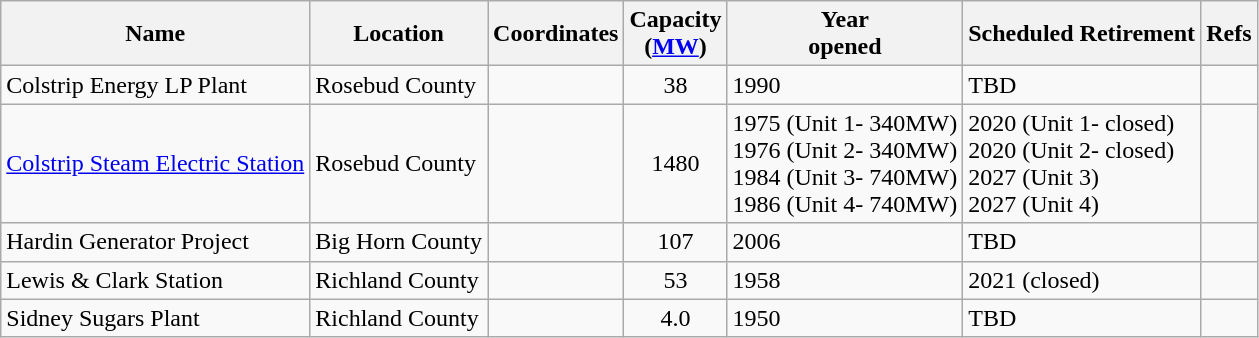<table class="wikitable sortable">
<tr>
<th>Name</th>
<th>Location</th>
<th>Coordinates</th>
<th>Capacity<br>(<a href='#'>MW</a>)</th>
<th>Year<br>opened</th>
<th>Scheduled Retirement</th>
<th>Refs</th>
</tr>
<tr>
<td>Colstrip Energy LP Plant</td>
<td>Rosebud County</td>
<td></td>
<td align="center">38</td>
<td>1990</td>
<td>TBD</td>
<td></td>
</tr>
<tr>
<td><a href='#'>Colstrip Steam Electric Station</a></td>
<td>Rosebud County</td>
<td></td>
<td align="center">1480</td>
<td>1975 (Unit 1- 340MW)<br>1976 (Unit 2- 340MW)<br>1984 (Unit 3- 740MW)<br>1986 (Unit 4- 740MW)</td>
<td>2020 (Unit 1- closed)<br>2020 (Unit 2- closed)<br>2027 (Unit 3)<br>2027 (Unit 4)</td>
<td></td>
</tr>
<tr>
<td>Hardin Generator Project</td>
<td>Big Horn County</td>
<td></td>
<td align="center">107</td>
<td>2006</td>
<td>TBD </td>
<td></td>
</tr>
<tr>
<td>Lewis & Clark Station</td>
<td>Richland County</td>
<td></td>
<td align="center">53</td>
<td>1958</td>
<td>2021 (closed)</td>
<td></td>
</tr>
<tr>
<td>Sidney Sugars Plant</td>
<td>Richland County</td>
<td></td>
<td align="center">4.0</td>
<td>1950</td>
<td>TBD</td>
<td></td>
</tr>
</table>
